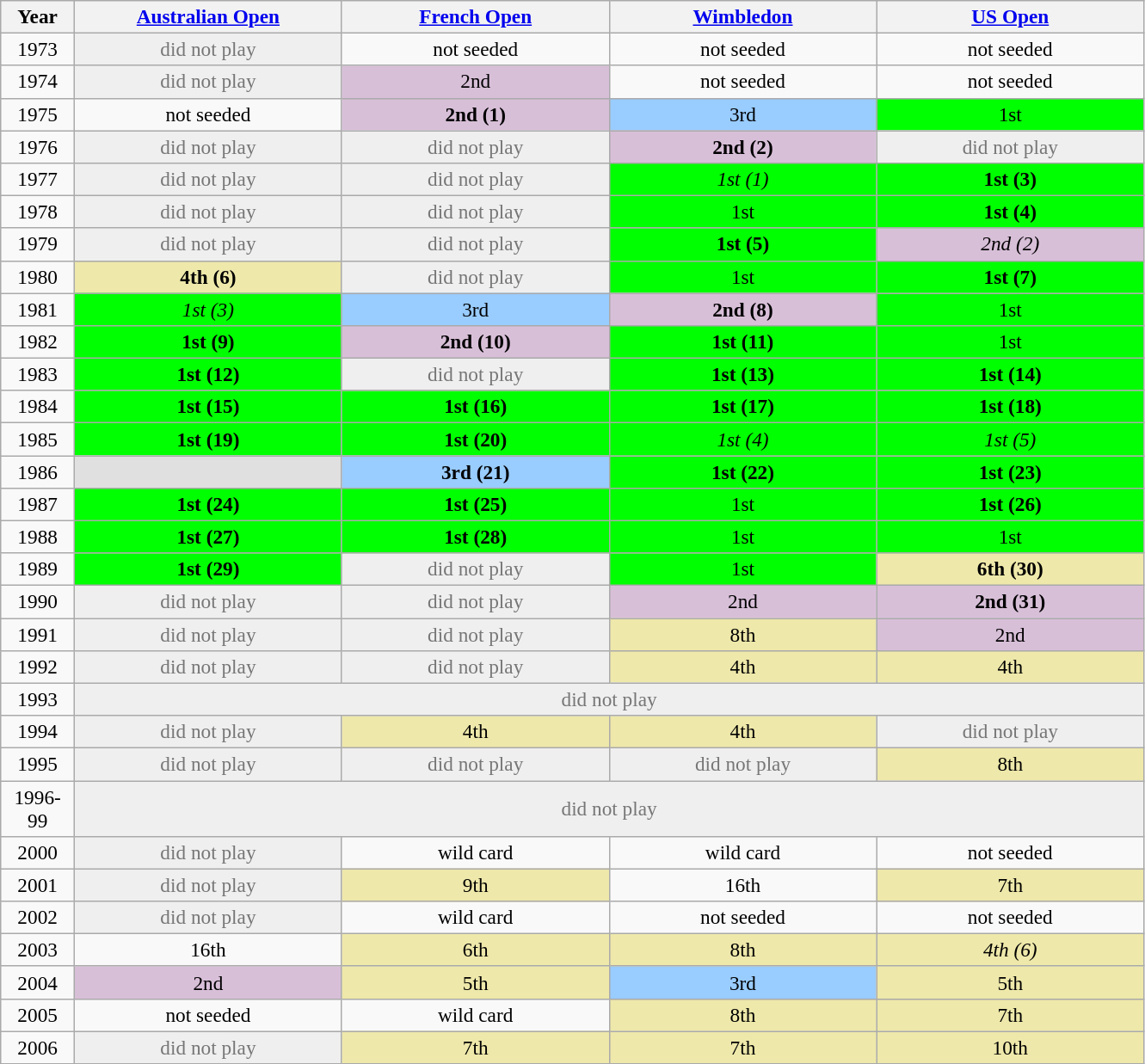<table class=wikitable style=font-size:97%;text-align:center>
<tr>
<th width=50>Year</th>
<th width=200><a href='#'>Australian Open</a></th>
<th width=200><a href='#'>French Open</a></th>
<th width=200><a href='#'>Wimbledon</a></th>
<th width=200><a href='#'>US Open</a></th>
</tr>
<tr>
<td>1973</td>
<td style="color:#767676; background:#efefef">did not play</td>
<td>not seeded</td>
<td>not seeded</td>
<td>not seeded</td>
</tr>
<tr>
<td>1974</td>
<td style="color:#767676; background:#efefef">did not play</td>
<td bgcolor=#D8BFD8>2nd</td>
<td>not seeded</td>
<td>not seeded</td>
</tr>
<tr>
<td>1975</td>
<td>not seeded</td>
<td bgcolor=#D8BFD8><strong>2nd (1)</strong></td>
<td bgcolor=#99ccff>3rd</td>
<td bgcolor=#00FF00>1st</td>
</tr>
<tr>
<td>1976</td>
<td style="color:#767676; background:#efefef">did not play</td>
<td style="color:#767676; background:#efefef">did not play</td>
<td bgcolor=#D8BFD8><strong>2nd (2)</strong></td>
<td style="color:#767676; background:#efefef">did not play</td>
</tr>
<tr>
<td>1977</td>
<td style="color:#767676; background:#efefef">did not play</td>
<td style="color:#767676; background:#efefef">did not play</td>
<td bgcolor=#00FF00><em>1st (1)</em></td>
<td bgcolor=#00FF00><strong>1st (3)</strong></td>
</tr>
<tr>
<td>1978</td>
<td style="color:#767676; background:#efefef">did not play</td>
<td style="color:#767676; background:#efefef">did not play</td>
<td bgcolor=#00FF00>1st</td>
<td bgcolor=#00FF00><strong>1st (4)</strong></td>
</tr>
<tr>
<td>1979</td>
<td style="color:#767676; background:#efefef">did not play</td>
<td style="color:#767676; background:#efefef">did not play</td>
<td bgcolor=#00FF00><strong>1st (5)</strong></td>
<td bgcolor=#D8BFD8><em>2nd (2)</em></td>
</tr>
<tr>
<td>1980</td>
<td bgcolor=#EEE8AA><strong>4th (6)</strong></td>
<td style="color:#767676; background:#efefef">did not play</td>
<td bgcolor=#00FF00>1st</td>
<td bgcolor=#00FF00><strong>1st (7)</strong></td>
</tr>
<tr>
<td>1981</td>
<td bgcolor=#00FF00><em>1st (3)</em></td>
<td bgcolor=#99ccff>3rd</td>
<td bgcolor=#D8BFD8><strong>2nd (8)</strong></td>
<td bgcolor=#00FF00>1st</td>
</tr>
<tr>
<td>1982</td>
<td bgcolor=#00FF00><strong>1st (9)</strong></td>
<td bgcolor=#D8BFD8><strong>2nd (10)</strong></td>
<td bgcolor=#00FF00><strong>1st (11)</strong></td>
<td bgcolor=#00FF00>1st</td>
</tr>
<tr>
<td>1983</td>
<td bgcolor=#00FF00><strong>1st (12)</strong></td>
<td style="color:#767676; background:#efefef">did not play</td>
<td bgcolor=#00FF00><strong>1st (13)</strong></td>
<td bgcolor=#00FF00><strong>1st (14)</strong></td>
</tr>
<tr>
<td>1984</td>
<td bgcolor=#00FF00><strong>1st (15)</strong></td>
<td bgcolor=#00FF00><strong>1st (16)</strong></td>
<td bgcolor=#00FF00><strong>1st (17)</strong></td>
<td bgcolor=#00FF00><strong>1st (18)</strong></td>
</tr>
<tr>
<td>1985</td>
<td bgcolor=#00FF00><strong>1st (19)</strong></td>
<td bgcolor=#00FF00><strong>1st (20)</strong></td>
<td bgcolor=#00FF00><em>1st (4)</em></td>
<td bgcolor=#00FF00><em>1st (5)</em></td>
</tr>
<tr>
<td>1986</td>
<td bgcolor=#e0e0e0><em></em></td>
<td bgcolor=#99ccff><strong>3rd (21)</strong></td>
<td bgcolor=#00FF00><strong>1st (22)</strong></td>
<td bgcolor=#00FF00><strong>1st (23)</strong></td>
</tr>
<tr>
<td>1987</td>
<td bgcolor=#00FF00><strong>1st (24)</strong></td>
<td bgcolor=#00FF00><strong>1st (25)</strong></td>
<td bgcolor=#00FF00>1st</td>
<td bgcolor=#00FF00><strong>1st (26)</strong></td>
</tr>
<tr>
<td>1988</td>
<td bgcolor=#00FF00><strong>1st (27)</strong></td>
<td bgcolor=#00FF00><strong>1st (28)</strong></td>
<td bgcolor=#00FF00>1st</td>
<td bgcolor=#00FF00>1st</td>
</tr>
<tr>
<td>1989</td>
<td bgcolor=#00FF00><strong>1st (29)</strong></td>
<td style="color:#767676; background:#efefef">did not play</td>
<td bgcolor=#00FF00>1st</td>
<td bgcolor=#EEE8AA><strong>6th (30)</strong></td>
</tr>
<tr>
<td>1990</td>
<td style="color:#767676; background:#efefef">did not play</td>
<td style="color:#767676; background:#efefef">did not play</td>
<td bgcolor=#D8BFD8>2nd</td>
<td bgcolor=#D8BFD8><strong>2nd (31)</strong></td>
</tr>
<tr>
<td>1991</td>
<td style="color:#767676; background:#efefef">did not play</td>
<td style="color:#767676; background:#efefef">did not play</td>
<td bgcolor=#EEE8AA>8th</td>
<td bgcolor=#D8BFD8>2nd</td>
</tr>
<tr>
<td>1992</td>
<td style="color:#767676; background:#efefef">did not play</td>
<td style="color:#767676; background:#efefef">did not play</td>
<td bgcolor=#EEE8AA>4th</td>
<td bgcolor=#EEE8AA>4th</td>
</tr>
<tr>
<td>1993</td>
<td colspan="4" style="color:#767676; background:#efefef">did not play</td>
</tr>
<tr>
<td>1994</td>
<td style="color:#767676; background:#efefef">did not play</td>
<td bgcolor=#EEE8AA>4th</td>
<td bgcolor=#EEE8AA>4th</td>
<td style="color:#767676; background:#efefef">did not play</td>
</tr>
<tr>
<td>1995</td>
<td style="color:#767676; background:#efefef">did not play</td>
<td style="color:#767676; background:#efefef">did not play</td>
<td style="color:#767676; background:#efefef">did not play</td>
<td bgcolor=#EEE8AA>8th</td>
</tr>
<tr>
<td>1996-99</td>
<td colspan="4" style="color:#767676; background:#efefef">did not play</td>
</tr>
<tr>
<td>2000</td>
<td style="color:#767676; background:#efefef">did not play</td>
<td>wild card</td>
<td>wild card</td>
<td>not seeded</td>
</tr>
<tr>
<td>2001</td>
<td style="color:#767676; background:#efefef">did not play</td>
<td bgcolor=#EEE8AA>9th</td>
<td>16th</td>
<td bgcolor=#EEE8AA>7th</td>
</tr>
<tr>
<td>2002</td>
<td style="color:#767676; background:#efefef">did not play</td>
<td>wild card</td>
<td>not seeded</td>
<td>not seeded</td>
</tr>
<tr>
<td>2003</td>
<td>16th</td>
<td bgcolor=#EEE8AA>6th</td>
<td bgcolor=#EEE8AA>8th</td>
<td bgcolor=#EEE8AA><em>4th (6)</em></td>
</tr>
<tr>
<td>2004</td>
<td bgcolor=#D8BFD8>2nd</td>
<td bgcolor=#EEE8AA>5th</td>
<td bgcolor=#99ccff>3rd</td>
<td bgcolor=#EEE8AA>5th</td>
</tr>
<tr>
<td>2005</td>
<td>not seeded</td>
<td>wild card</td>
<td bgcolor=#EEE8AA>8th</td>
<td bgcolor=#EEE8AA>7th</td>
</tr>
<tr>
<td>2006</td>
<td style="color:#767676; background:#efefef">did not play</td>
<td bgcolor=#EEE8AA>7th</td>
<td bgcolor=#EEE8AA>7th</td>
<td bgcolor=#EEE8AA>10th</td>
</tr>
</table>
